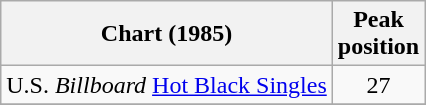<table class="wikitable sortable">
<tr>
<th>Chart (1985)</th>
<th>Peak<br>position</th>
</tr>
<tr>
<td>U.S. <em>Billboard</em> <a href='#'>Hot Black Singles</a></td>
<td align="center">27</td>
</tr>
<tr>
</tr>
</table>
